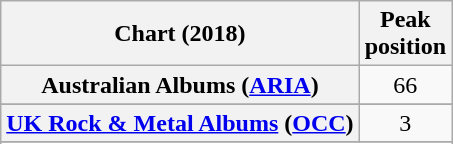<table class="wikitable sortable plainrowheaders" style="text-align:center">
<tr>
<th scope="col">Chart (2018)</th>
<th scope="col">Peak<br> position</th>
</tr>
<tr>
<th scope="row">Australian Albums (<a href='#'>ARIA</a>)</th>
<td>66</td>
</tr>
<tr>
</tr>
<tr>
</tr>
<tr>
</tr>
<tr>
</tr>
<tr>
</tr>
<tr>
</tr>
<tr>
<th scope="row"><a href='#'>UK Rock & Metal Albums</a> (<a href='#'>OCC</a>)</th>
<td>3</td>
</tr>
<tr>
</tr>
<tr>
</tr>
<tr>
</tr>
<tr>
</tr>
</table>
